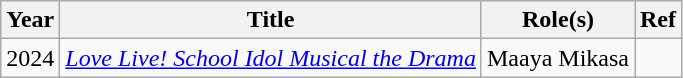<table class="wikitable">
<tr>
<th>Year</th>
<th>Title</th>
<th>Role(s)</th>
<th>Ref</th>
</tr>
<tr>
<td>2024</td>
<td><em><a href='#'>Love Live! School Idol Musical the Drama</a></em></td>
<td>Maaya Mikasa</td>
<td></td>
</tr>
</table>
